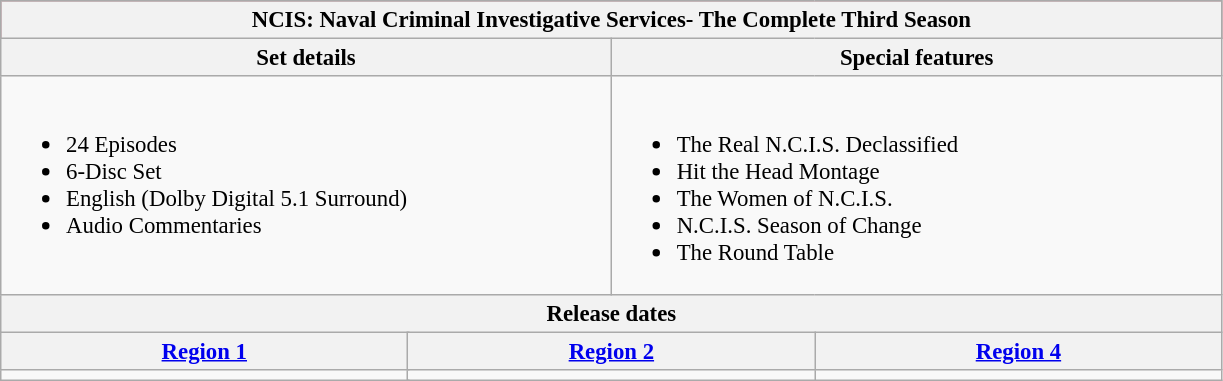<table class="wikitable" style="font-size: 95%;">
<tr style="background:#9A2B3F;">
<th colspan="6"><span>NCIS: Naval Criminal Investigative Services- The Complete Third Season</span></th>
</tr>
<tr>
<th style="width:400px;" colspan="3">Set details</th>
<th style="width:400px; " colspan="3">Special features</th>
</tr>
<tr valign="top">
<td colspan="3"  style="text-align:left; width:400px;"><br><ul><li>24 Episodes</li><li>6-Disc Set</li><li>English (Dolby Digital 5.1 Surround)</li><li>Audio Commentaries</li></ul></td>
<td colspan="3"  style="text-align:left; width:400px;"><br><ul><li>The Real N.C.I.S. Declassified</li><li>Hit the Head Montage</li><li>The Women of N.C.I.S.</li><li>N.C.I.S. Season of Change</li><li>The Round Table</li></ul></td>
</tr>
<tr>
<th colspan="6">Release dates</th>
</tr>
<tr style="text-align:center;">
<th colspan="2"><a href='#'>Region 1</a></th>
<th colspan="2"><a href='#'>Region 2</a></th>
<th colspan="2"><a href='#'>Region 4</a></th>
</tr>
<tr style="text-align:center;">
<td colspan="2"></td>
<td colspan="2"></td>
<td colspan="2"></td>
</tr>
</table>
